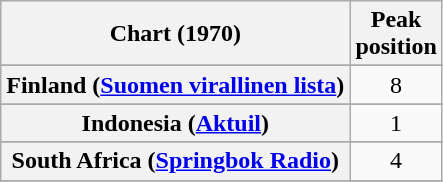<table class="wikitable sortable plainrowheaders" style="text-align:center">
<tr>
<th scope="col">Chart (1970)</th>
<th scope="col">Peak<br>position</th>
</tr>
<tr>
</tr>
<tr>
</tr>
<tr>
</tr>
<tr>
</tr>
<tr>
</tr>
<tr>
<th scope="row">Finland (<a href='#'>Suomen virallinen lista</a>)</th>
<td>8</td>
</tr>
<tr>
</tr>
<tr>
<th scope="row">Indonesia (<a href='#'>Aktuil</a>)</th>
<td>1</td>
</tr>
<tr>
</tr>
<tr>
</tr>
<tr>
</tr>
<tr>
</tr>
<tr>
</tr>
<tr>
<th scope="row">South Africa (<a href='#'>Springbok Radio</a>)</th>
<td>4</td>
</tr>
<tr>
</tr>
<tr>
</tr>
<tr>
</tr>
<tr>
</tr>
<tr>
</tr>
<tr>
</tr>
</table>
